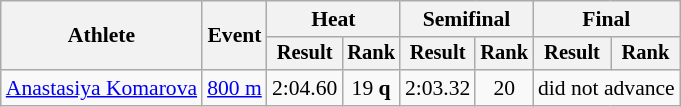<table class="wikitable" style="font-size:90%">
<tr>
<th rowspan=2>Athlete</th>
<th rowspan=2>Event</th>
<th colspan=2>Heat</th>
<th colspan=2>Semifinal</th>
<th colspan=2>Final</th>
</tr>
<tr style="font-size:95%">
<th>Result</th>
<th>Rank</th>
<th>Result</th>
<th>Rank</th>
<th>Result</th>
<th>Rank</th>
</tr>
<tr align=center>
<td align=left><a href='#'>Anastasiya Komarova</a></td>
<td style="text-align:left;"><a href='#'>800 m</a></td>
<td>2:04.60 <strong></strong></td>
<td>19 <strong>q</strong></td>
<td>2:03.32 <strong></strong></td>
<td>20</td>
<td colspan=2>did not advance</td>
</tr>
</table>
